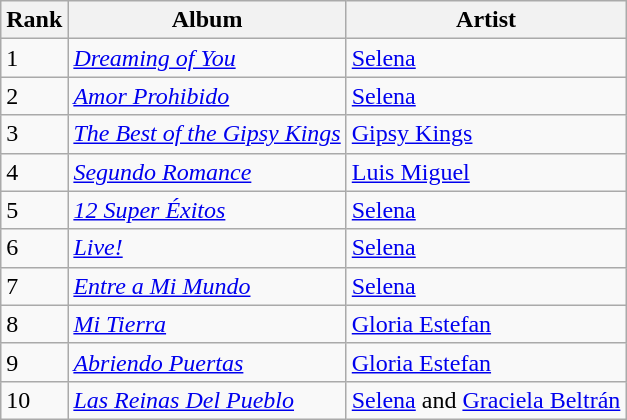<table class="wikitable sortable">
<tr>
<th>Rank</th>
<th>Album</th>
<th>Artist</th>
</tr>
<tr>
<td>1</td>
<td><em><a href='#'>Dreaming of You</a></em></td>
<td><a href='#'>Selena</a></td>
</tr>
<tr>
<td>2</td>
<td><em><a href='#'>Amor Prohibido</a></em></td>
<td><a href='#'>Selena</a></td>
</tr>
<tr>
<td>3</td>
<td><em><a href='#'>The Best of the Gipsy Kings</a></em></td>
<td><a href='#'>Gipsy Kings</a></td>
</tr>
<tr>
<td>4</td>
<td><em><a href='#'>Segundo Romance</a></em></td>
<td><a href='#'>Luis Miguel</a></td>
</tr>
<tr>
<td>5</td>
<td><em><a href='#'>12 Super Éxitos</a></em></td>
<td><a href='#'>Selena</a></td>
</tr>
<tr>
<td>6</td>
<td><em><a href='#'>Live!</a></em></td>
<td><a href='#'>Selena</a></td>
</tr>
<tr>
<td>7</td>
<td><em><a href='#'>Entre a Mi Mundo</a></em></td>
<td><a href='#'>Selena</a></td>
</tr>
<tr>
<td>8</td>
<td><em><a href='#'>Mi Tierra</a></em></td>
<td><a href='#'>Gloria Estefan</a></td>
</tr>
<tr>
<td>9</td>
<td><em><a href='#'>Abriendo Puertas</a></em></td>
<td><a href='#'>Gloria Estefan</a></td>
</tr>
<tr>
<td>10</td>
<td><em><a href='#'>Las Reinas Del Pueblo</a></em></td>
<td><a href='#'>Selena</a> and <a href='#'>Graciela Beltrán</a></td>
</tr>
</table>
